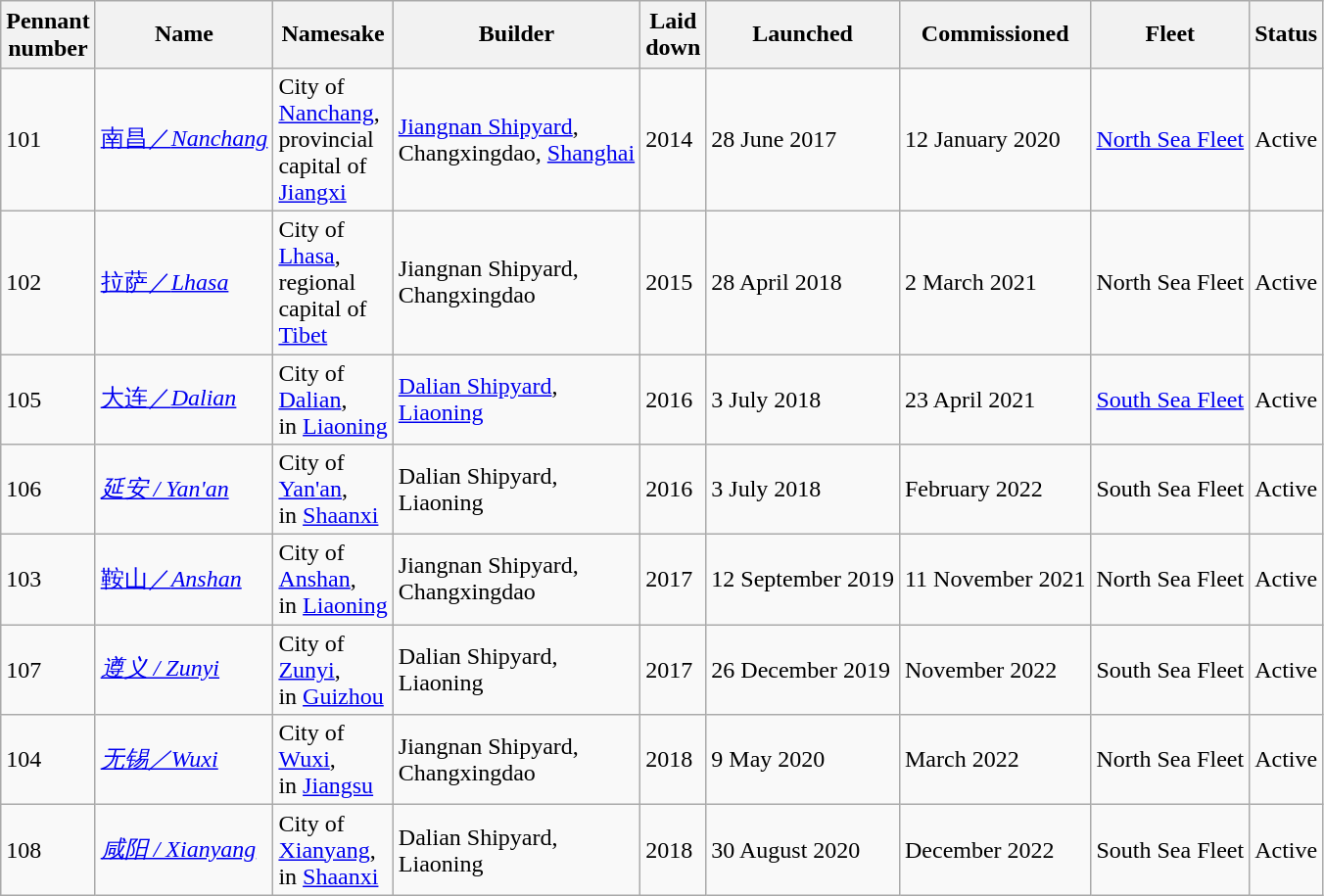<table class="wikitable">
<tr>
<th style="line-height:1.2em;">Pennant <br>number</th>
<th>Name</th>
<th>Namesake</th>
<th>Builder</th>
<th>Laid <br> down</th>
<th>Launched</th>
<th>Commissioned</th>
<th>Fleet</th>
<th>Status</th>
</tr>
<tr>
<td>101</td>
<td><a href='#'>南昌／<em>Nanchang</em></a></td>
<td>City of<br><a href='#'>Nanchang</a>, <br>provincial <br>capital of <br><a href='#'>Jiangxi</a></td>
<td><a href='#'>Jiangnan Shipyard</a>, <br>Changxingdao, <a href='#'>Shanghai</a></td>
<td>2014 </td>
<td>28 June 2017</td>
<td>12 January 2020</td>
<td><a href='#'>North Sea Fleet</a></td>
<td>Active</td>
</tr>
<tr>
<td>102</td>
<td><a href='#'>拉萨／<em>Lhasa</em></a></td>
<td>City of<br><a href='#'>Lhasa</a>, <br>regional <br>capital of <br><a href='#'>Tibet</a></td>
<td>Jiangnan Shipyard, <br>Changxingdao</td>
<td>2015 </td>
<td>28 April 2018</td>
<td>2 March 2021</td>
<td>North Sea Fleet</td>
<td>Active</td>
</tr>
<tr>
<td>105</td>
<td><a href='#'>大连／<em>Dalian</em></a></td>
<td>City of<br><a href='#'>Dalian</a>, <br>in <a href='#'>Liaoning</a></td>
<td><a href='#'>Dalian Shipyard</a>, <br><a href='#'>Liaoning</a></td>
<td>2016 </td>
<td>3 July 2018</td>
<td>23 April 2021</td>
<td><a href='#'>South Sea Fleet</a></td>
<td>Active</td>
</tr>
<tr>
<td>106</td>
<td><em><a href='#'>延安 / Yan'an</a></em></td>
<td>City of<br><a href='#'>Yan'an</a>, <br>in <a href='#'>Shaanxi</a></td>
<td>Dalian Shipyard, <br> Liaoning</td>
<td>2016 </td>
<td>3 July 2018</td>
<td>February 2022</td>
<td>South Sea Fleet</td>
<td>Active</td>
</tr>
<tr>
<td>103</td>
<td><a href='#'>鞍山／<em>Anshan</em></a></td>
<td>City of<br><a href='#'>Anshan</a>, <br>in <a href='#'>Liaoning</a></td>
<td>Jiangnan Shipyard, <br>Changxingdao</td>
<td>2017 </td>
<td>12 September 2019</td>
<td>11 November 2021</td>
<td>North Sea Fleet</td>
<td>Active</td>
</tr>
<tr>
<td>107</td>
<td><em><a href='#'>遵义 / Zunyi</a></em></td>
<td>City of<br><a href='#'>Zunyi</a>, <br>in <a href='#'>Guizhou</a></td>
<td>Dalian Shipyard, <br>Liaoning</td>
<td>2017 </td>
<td>26 December 2019</td>
<td>November 2022</td>
<td>South Sea Fleet</td>
<td>Active</td>
</tr>
<tr>
<td>104</td>
<td><em><a href='#'>无锡／Wuxi</a></em></td>
<td>City of<br><a href='#'>Wuxi</a>, <br>in <a href='#'>Jiangsu</a></td>
<td>Jiangnan Shipyard, <br>Changxingdao</td>
<td>2018 </td>
<td>9 May 2020</td>
<td>March 2022</td>
<td>North Sea Fleet</td>
<td>Active</td>
</tr>
<tr>
<td>108</td>
<td><em><a href='#'>咸阳 / Xianyang</a></em></td>
<td>City of<br><a href='#'>Xianyang</a>, <br>in <a href='#'>Shaanxi</a></td>
<td>Dalian Shipyard, <br>Liaoning</td>
<td>2018 </td>
<td>30 August 2020</td>
<td>December 2022</td>
<td>South Sea Fleet</td>
<td>Active<br></td>
</tr>
</table>
